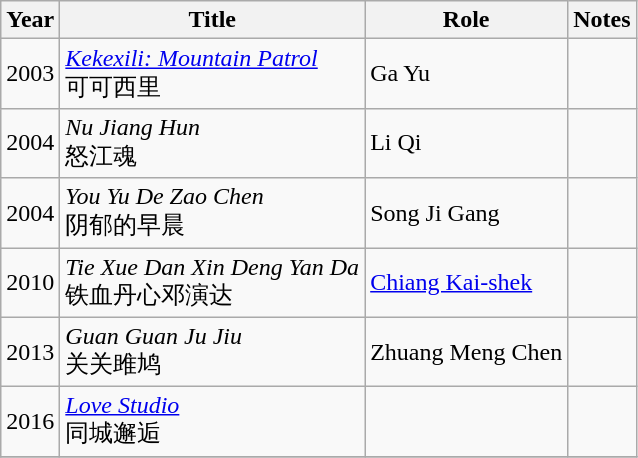<table class="wikitable sortable">
<tr>
<th>Year</th>
<th>Title</th>
<th>Role</th>
<th class="unsortable">Notes</th>
</tr>
<tr>
<td>2003</td>
<td><em> <a href='#'>Kekexili: Mountain Patrol</a></em><br>可可西里</td>
<td>Ga Yu</td>
<td></td>
</tr>
<tr>
<td>2004</td>
<td><em> Nu Jiang Hun </em><br>怒江魂</td>
<td>Li Qi</td>
<td></td>
</tr>
<tr>
<td>2004</td>
<td><em> You Yu De Zao Chen </em><br>阴郁的早晨</td>
<td>Song Ji Gang</td>
<td></td>
</tr>
<tr>
<td>2010</td>
<td><em> Tie Xue Dan Xin Deng Yan Da </em><br>铁血丹心邓演达</td>
<td><a href='#'>Chiang Kai-shek</a></td>
<td></td>
</tr>
<tr>
<td>2013</td>
<td><em> Guan Guan Ju Jiu </em><br>关关雎鸠</td>
<td>Zhuang Meng Chen</td>
<td></td>
</tr>
<tr>
<td>2016</td>
<td><em><a href='#'>Love Studio</a></em> <br> 同城邂逅</td>
<td></td>
<td></td>
</tr>
<tr>
</tr>
</table>
